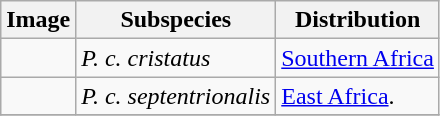<table class="wikitable ">
<tr>
<th>Image</th>
<th>Subspecies</th>
<th>Distribution</th>
</tr>
<tr>
<td></td>
<td><em>P. c. cristatus</em></td>
<td><a href='#'>Southern Africa</a></td>
</tr>
<tr>
<td></td>
<td><em>P. c. septentrionalis</em> </td>
<td><a href='#'>East Africa</a>.</td>
</tr>
<tr>
</tr>
</table>
